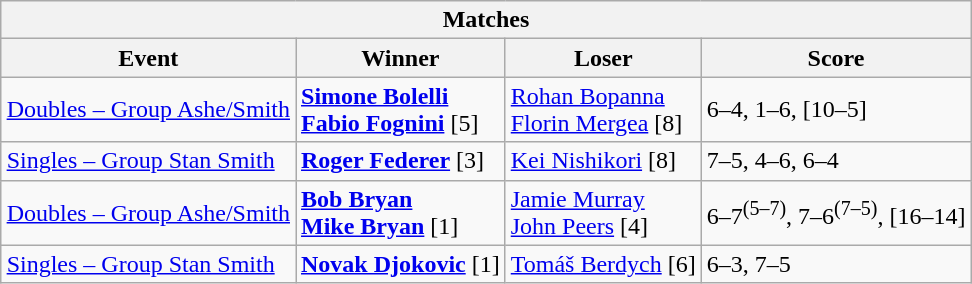<table class="wikitable collapsible uncollapsed" style="margin:1em auto;">
<tr>
<th colspan=4>Matches</th>
</tr>
<tr>
<th>Event</th>
<th>Winner</th>
<th>Loser</th>
<th>Score</th>
</tr>
<tr align=left>
<td><a href='#'>Doubles – Group Ashe/Smith</a></td>
<td> <strong><a href='#'>Simone Bolelli</a></strong> <br>  <strong><a href='#'>Fabio Fognini</a></strong> [5]</td>
<td> <a href='#'>Rohan Bopanna</a> <br>  <a href='#'>Florin Mergea</a> [8]</td>
<td>6–4, 1–6, [10–5]</td>
</tr>
<tr align=left>
<td><a href='#'>Singles – Group Stan Smith</a></td>
<td> <strong><a href='#'>Roger Federer</a></strong> [3]</td>
<td> <a href='#'>Kei Nishikori</a> [8]</td>
<td>7–5, 4–6, 6–4</td>
</tr>
<tr align=left>
<td><a href='#'>Doubles – Group Ashe/Smith</a></td>
<td> <strong><a href='#'>Bob Bryan</a></strong> <br>  <strong><a href='#'>Mike Bryan</a></strong> [1]</td>
<td> <a href='#'>Jamie Murray</a> <br>  <a href='#'>John Peers</a> [4]</td>
<td>6–7<sup>(5–7)</sup>, 7–6<sup>(7–5)</sup>, [16–14]</td>
</tr>
<tr align=left>
<td><a href='#'>Singles – Group Stan Smith</a></td>
<td> <strong><a href='#'>Novak Djokovic</a></strong> [1]</td>
<td> <a href='#'>Tomáš Berdych</a> [6]</td>
<td>6–3, 7–5</td>
</tr>
</table>
